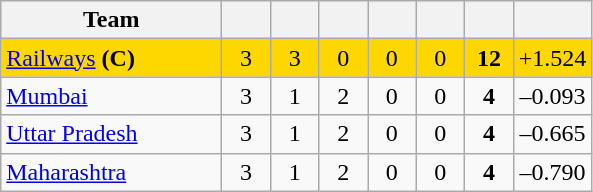<table class="wikitable" style="text-align:center">
<tr>
<th style="width:140px;">Team</th>
<th style="width:25px;"></th>
<th style="width:25px;"></th>
<th style="width:25px;"></th>
<th style="width:25px;"></th>
<th style="width:25px;"></th>
<th style="width:25px;"></th>
<th style="width:40px;"></th>
</tr>
<tr style="background:gold;">
<td style="text-align:left"><a href='#'>Railways</a> <strong>(C)</strong></td>
<td>3</td>
<td>3</td>
<td>0</td>
<td>0</td>
<td>0</td>
<td><strong>12</strong></td>
<td>+1.524</td>
</tr>
<tr>
<td style="text-align:left"><a href='#'>Mumbai</a></td>
<td>3</td>
<td>1</td>
<td>2</td>
<td>0</td>
<td>0</td>
<td><strong>4</strong></td>
<td>–0.093</td>
</tr>
<tr>
<td style="text-align:left"><a href='#'>Uttar Pradesh</a></td>
<td>3</td>
<td>1</td>
<td>2</td>
<td>0</td>
<td>0</td>
<td><strong>4</strong></td>
<td>–0.665</td>
</tr>
<tr>
<td style="text-align:left"><a href='#'>Maharashtra</a></td>
<td>3</td>
<td>1</td>
<td>2</td>
<td>0</td>
<td>0</td>
<td><strong>4</strong></td>
<td>–0.790</td>
</tr>
</table>
